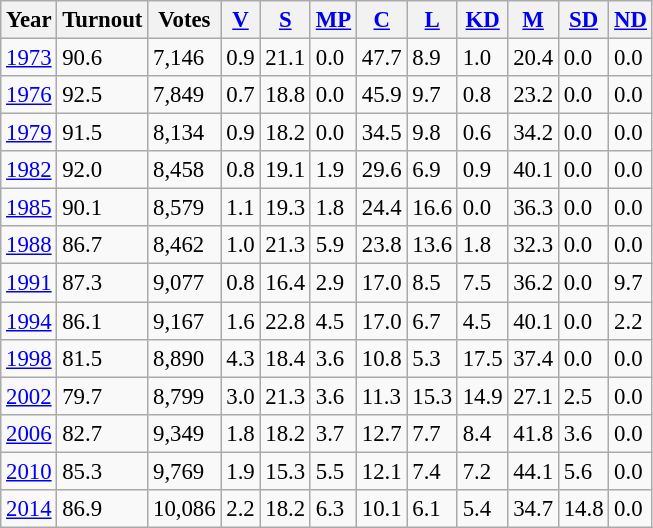<table class="wikitable sortable" style="font-size: 95%;">
<tr>
<th>Year</th>
<th>Turnout</th>
<th>Votes</th>
<th><a href='#'>V</a></th>
<th><a href='#'>S</a></th>
<th><a href='#'>MP</a></th>
<th><a href='#'>C</a></th>
<th><a href='#'>L</a></th>
<th><a href='#'>KD</a></th>
<th><a href='#'>M</a></th>
<th><a href='#'>SD</a></th>
<th><a href='#'>ND</a></th>
</tr>
<tr>
<td><a href='#'>1973</a></td>
<td>90.6</td>
<td>7,146</td>
<td>0.9</td>
<td>21.1</td>
<td>0.0</td>
<td>47.7</td>
<td>8.9</td>
<td>1.0</td>
<td>20.4</td>
<td>0.0</td>
<td>0.0</td>
</tr>
<tr>
<td><a href='#'>1976</a></td>
<td>92.5</td>
<td>7,849</td>
<td>0.7</td>
<td>18.8</td>
<td>0.0</td>
<td>45.9</td>
<td>9.7</td>
<td>0.8</td>
<td>23.2</td>
<td>0.0</td>
<td>0.0</td>
</tr>
<tr>
<td><a href='#'>1979</a></td>
<td>91.5</td>
<td>8,134</td>
<td>0.9</td>
<td>18.2</td>
<td>0.0</td>
<td>34.5</td>
<td>9.8</td>
<td>0.6</td>
<td>34.2</td>
<td>0.0</td>
<td>0.0</td>
</tr>
<tr>
<td><a href='#'>1982</a></td>
<td>92.0</td>
<td>8,458</td>
<td>0.8</td>
<td>19.1</td>
<td>1.9</td>
<td>29.6</td>
<td>6.9</td>
<td>0.9</td>
<td>40.1</td>
<td>0.0</td>
<td>0.0</td>
</tr>
<tr>
<td><a href='#'>1985</a></td>
<td>90.1</td>
<td>8,579</td>
<td>1.1</td>
<td>19.3</td>
<td>1.8</td>
<td>24.4</td>
<td>16.6</td>
<td>0.0</td>
<td>36.3</td>
<td>0.0</td>
<td>0.0</td>
</tr>
<tr>
<td><a href='#'>1988</a></td>
<td>86.7</td>
<td>8,462</td>
<td>1.0</td>
<td>21.3</td>
<td>5.9</td>
<td>23.8</td>
<td>13.6</td>
<td>1.8</td>
<td>32.3</td>
<td>0.0</td>
<td>0.0</td>
</tr>
<tr>
<td><a href='#'>1991</a></td>
<td>87.3</td>
<td>9,077</td>
<td>0.8</td>
<td>16.4</td>
<td>2.9</td>
<td>17.0</td>
<td>8.5</td>
<td>7.5</td>
<td>36.2</td>
<td>0.0</td>
<td>9.7</td>
</tr>
<tr>
<td><a href='#'>1994</a></td>
<td>86.1</td>
<td>9,167</td>
<td>1.6</td>
<td>22.8</td>
<td>4.5</td>
<td>17.0</td>
<td>6.7</td>
<td>4.5</td>
<td>40.1</td>
<td>0.0</td>
<td>2.2</td>
</tr>
<tr>
<td><a href='#'>1998</a></td>
<td>81.5</td>
<td>8,890</td>
<td>4.3</td>
<td>18.4</td>
<td>3.6</td>
<td>10.8</td>
<td>5.3</td>
<td>17.5</td>
<td>37.4</td>
<td>0.0</td>
<td>0.0</td>
</tr>
<tr>
<td><a href='#'>2002</a></td>
<td>79.7</td>
<td>8,799</td>
<td>3.0</td>
<td>21.3</td>
<td>3.6</td>
<td>11.3</td>
<td>15.3</td>
<td>14.9</td>
<td>27.1</td>
<td>2.5</td>
<td>0.0</td>
</tr>
<tr>
<td><a href='#'>2006</a></td>
<td>82.7</td>
<td>9,349</td>
<td>1.8</td>
<td>18.2</td>
<td>3.7</td>
<td>12.7</td>
<td>7.7</td>
<td>8.4</td>
<td>41.8</td>
<td>3.6</td>
<td>0.0</td>
</tr>
<tr>
<td><a href='#'>2010</a></td>
<td>85.3</td>
<td>9,769</td>
<td>1.9</td>
<td>15.3</td>
<td>5.5</td>
<td>12.1</td>
<td>7.4</td>
<td>7.2</td>
<td>44.1</td>
<td>5.6</td>
<td>0.0</td>
</tr>
<tr>
<td><a href='#'>2014</a></td>
<td>86.9</td>
<td>10,086</td>
<td>2.2</td>
<td>18.2</td>
<td>6.3</td>
<td>10.1</td>
<td>6.1</td>
<td>5.4</td>
<td>34.7</td>
<td>14.8</td>
<td>0.0</td>
</tr>
</table>
